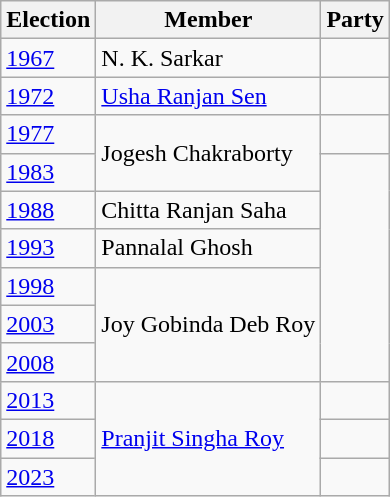<table class="wikitable sortable">
<tr>
<th>Election</th>
<th>Member</th>
<th colspan=2>Party</th>
</tr>
<tr>
<td><a href='#'>1967</a></td>
<td>N. K. Sarkar</td>
<td></td>
</tr>
<tr>
<td><a href='#'>1972</a></td>
<td><a href='#'>Usha Ranjan Sen</a></td>
</tr>
<tr>
<td><a href='#'>1977</a></td>
<td rowspan=2>Jogesh Chakraborty</td>
<td></td>
</tr>
<tr>
<td><a href='#'>1983</a></td>
</tr>
<tr>
<td><a href='#'>1988</a></td>
<td>Chitta Ranjan Saha</td>
</tr>
<tr>
<td><a href='#'>1993</a></td>
<td>Pannalal Ghosh</td>
</tr>
<tr>
<td><a href='#'>1998</a></td>
<td rowspan=3>Joy Gobinda Deb Roy</td>
</tr>
<tr>
<td><a href='#'>2003</a></td>
</tr>
<tr>
<td><a href='#'>2008</a></td>
</tr>
<tr>
<td><a href='#'>2013</a></td>
<td rowspan=3><a href='#'>Pranjit Singha Roy</a></td>
<td></td>
</tr>
<tr>
<td><a href='#'>2018</a></td>
<td></td>
</tr>
<tr>
<td><a href='#'>2023</a></td>
</tr>
</table>
